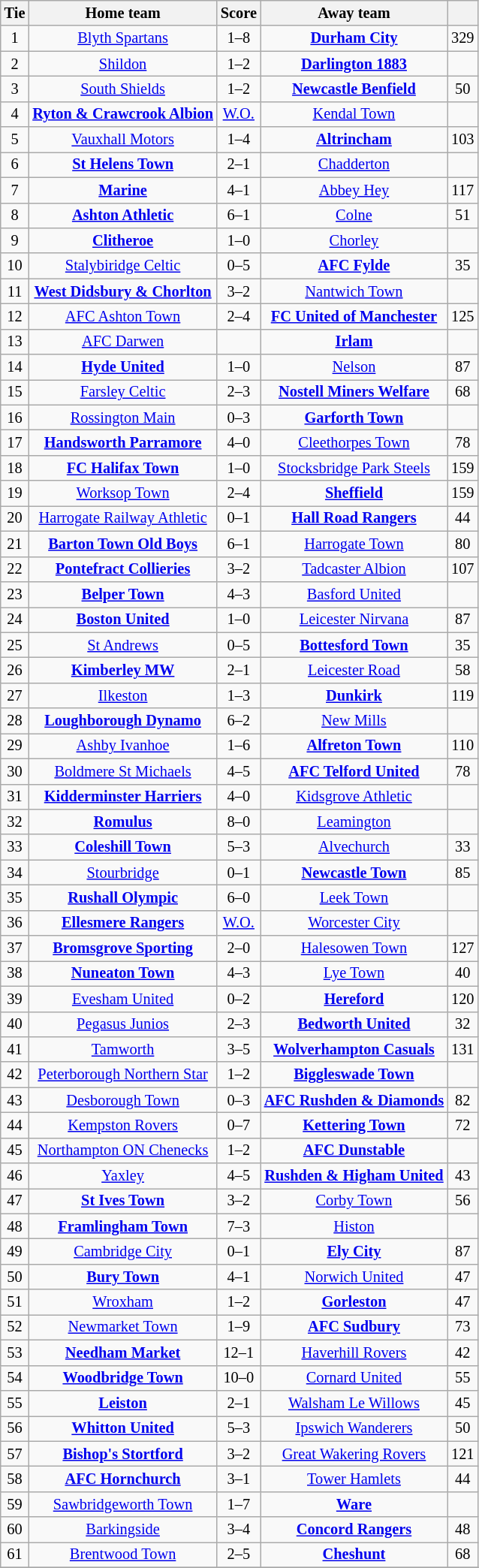<table class="wikitable" style="text-align: center; font-size:85%">
<tr>
<th>Tie</th>
<th>Home team</th>
<th>Score</th>
<th>Away team</th>
<th></th>
</tr>
<tr>
<td>1</td>
<td><a href='#'>Blyth Spartans</a></td>
<td>1–8</td>
<td><strong><a href='#'>Durham City</a></strong></td>
<td>329</td>
</tr>
<tr>
<td>2</td>
<td><a href='#'>Shildon</a></td>
<td>1–2</td>
<td><strong><a href='#'>Darlington 1883</a></strong></td>
<td></td>
</tr>
<tr>
<td>3</td>
<td><a href='#'>South Shields</a></td>
<td>1–2 </td>
<td><strong><a href='#'>Newcastle Benfield</a></strong></td>
<td>50</td>
</tr>
<tr>
<td>4</td>
<td><strong><a href='#'>Ryton & Crawcrook Albion</a></strong></td>
<td><a href='#'>W.O.</a></td>
<td><a href='#'>Kendal Town</a></td>
<td></td>
</tr>
<tr>
<td>5</td>
<td><a href='#'>Vauxhall Motors</a></td>
<td>1–4</td>
<td><strong><a href='#'>Altrincham</a></strong></td>
<td>103</td>
</tr>
<tr>
<td>6</td>
<td><strong><a href='#'>St Helens Town</a></strong></td>
<td>2–1</td>
<td><a href='#'>Chadderton</a></td>
<td></td>
</tr>
<tr>
<td>7</td>
<td><strong><a href='#'>Marine</a></strong></td>
<td>4–1</td>
<td><a href='#'>Abbey Hey</a></td>
<td>117</td>
</tr>
<tr>
<td>8</td>
<td><strong><a href='#'>Ashton Athletic</a></strong></td>
<td>6–1</td>
<td><a href='#'>Colne</a></td>
<td>51</td>
</tr>
<tr>
<td>9</td>
<td><strong><a href='#'>Clitheroe</a></strong></td>
<td>1–0</td>
<td><a href='#'>Chorley</a></td>
<td></td>
</tr>
<tr>
<td>10</td>
<td><a href='#'>Stalybiridge Celtic</a></td>
<td>0–5</td>
<td><strong><a href='#'>AFC Fylde</a></strong></td>
<td>35</td>
</tr>
<tr>
<td>11</td>
<td><strong><a href='#'>West Didsbury & Chorlton</a></strong></td>
<td>3–2</td>
<td><a href='#'>Nantwich Town</a></td>
<td></td>
</tr>
<tr>
<td>12</td>
<td><a href='#'>AFC Ashton Town</a></td>
<td>2–4</td>
<td><strong><a href='#'>FC United of Manchester</a></strong></td>
<td>125</td>
</tr>
<tr>
<td>13</td>
<td><a href='#'>AFC Darwen</a></td>
<td></td>
<td><strong><a href='#'>Irlam</a></strong></td>
<td></td>
</tr>
<tr>
<td>14</td>
<td><strong><a href='#'>Hyde United</a></strong></td>
<td>1–0 </td>
<td><a href='#'>Nelson</a></td>
<td>87</td>
</tr>
<tr>
<td>15</td>
<td><a href='#'>Farsley Celtic</a></td>
<td>2–3</td>
<td><strong><a href='#'>Nostell Miners Welfare</a></strong></td>
<td>68</td>
</tr>
<tr>
<td>16</td>
<td><a href='#'>Rossington Main</a></td>
<td>0–3</td>
<td><strong><a href='#'>Garforth Town</a></strong></td>
<td></td>
</tr>
<tr>
<td>17</td>
<td><strong><a href='#'>Handsworth Parramore</a></strong></td>
<td>4–0</td>
<td><a href='#'>Cleethorpes Town</a></td>
<td>78</td>
</tr>
<tr>
<td>18</td>
<td><strong><a href='#'>FC Halifax Town</a></strong></td>
<td>1–0</td>
<td><a href='#'>Stocksbridge Park Steels</a></td>
<td>159</td>
</tr>
<tr>
<td>19</td>
<td><a href='#'>Worksop Town</a></td>
<td>2–4</td>
<td><strong><a href='#'>Sheffield</a></strong></td>
<td>159</td>
</tr>
<tr>
<td>20</td>
<td><a href='#'>Harrogate Railway Athletic</a></td>
<td>0–1</td>
<td><strong><a href='#'>Hall Road Rangers</a></strong></td>
<td>44</td>
</tr>
<tr>
<td>21</td>
<td><strong><a href='#'>Barton Town Old Boys</a></strong></td>
<td>6–1</td>
<td><a href='#'>Harrogate Town</a></td>
<td>80</td>
</tr>
<tr>
<td>22</td>
<td><strong><a href='#'>Pontefract Collieries</a></strong></td>
<td>3–2</td>
<td><a href='#'>Tadcaster Albion</a></td>
<td>107</td>
</tr>
<tr>
<td>23</td>
<td><strong><a href='#'>Belper Town</a></strong></td>
<td>4–3</td>
<td><a href='#'>Basford United</a></td>
<td></td>
</tr>
<tr>
<td>24</td>
<td><strong><a href='#'>Boston United</a></strong></td>
<td>1–0</td>
<td><a href='#'>Leicester Nirvana</a></td>
<td>87</td>
</tr>
<tr>
<td>25</td>
<td><a href='#'>St Andrews</a></td>
<td>0–5</td>
<td><strong><a href='#'>Bottesford Town</a></strong></td>
<td>35</td>
</tr>
<tr>
<td>26</td>
<td><strong><a href='#'>Kimberley MW</a></strong></td>
<td>2–1</td>
<td><a href='#'>Leicester Road</a></td>
<td>58</td>
</tr>
<tr>
<td>27</td>
<td><a href='#'>Ilkeston</a></td>
<td>1–3</td>
<td><strong><a href='#'>Dunkirk</a></strong></td>
<td>119</td>
</tr>
<tr>
<td>28</td>
<td><strong><a href='#'>Loughborough Dynamo</a></strong></td>
<td>6–2</td>
<td><a href='#'>New Mills</a></td>
<td></td>
</tr>
<tr>
<td>29</td>
<td><a href='#'>Ashby Ivanhoe</a></td>
<td>1–6</td>
<td><strong><a href='#'>Alfreton Town</a></strong></td>
<td>110</td>
</tr>
<tr>
<td>30</td>
<td><a href='#'>Boldmere St Michaels</a></td>
<td>4–5</td>
<td><strong><a href='#'>AFC Telford United</a></strong></td>
<td>78</td>
</tr>
<tr>
<td>31</td>
<td><strong><a href='#'>Kidderminster Harriers</a></strong></td>
<td>4–0</td>
<td><a href='#'>Kidsgrove Athletic</a></td>
<td></td>
</tr>
<tr>
<td>32</td>
<td><strong><a href='#'>Romulus</a></strong></td>
<td>8–0</td>
<td><a href='#'>Leamington</a></td>
<td></td>
</tr>
<tr>
<td>33</td>
<td><strong><a href='#'>Coleshill Town</a></strong></td>
<td>5–3</td>
<td><a href='#'>Alvechurch</a></td>
<td>33</td>
</tr>
<tr>
<td>34</td>
<td><a href='#'>Stourbridge</a></td>
<td>0–1</td>
<td><strong><a href='#'>Newcastle Town</a></strong></td>
<td>85</td>
</tr>
<tr>
<td>35</td>
<td><strong><a href='#'>Rushall Olympic</a></strong></td>
<td>6–0</td>
<td><a href='#'>Leek Town</a></td>
<td></td>
</tr>
<tr>
<td>36</td>
<td><strong><a href='#'>Ellesmere Rangers</a></strong></td>
<td><a href='#'>W.O.</a></td>
<td><a href='#'>Worcester City</a></td>
<td></td>
</tr>
<tr>
<td>37</td>
<td><strong><a href='#'>Bromsgrove Sporting</a></strong></td>
<td>2–0</td>
<td><a href='#'>Halesowen Town</a></td>
<td>127</td>
</tr>
<tr>
<td>38</td>
<td><strong><a href='#'>Nuneaton Town</a></strong></td>
<td>4–3 </td>
<td><a href='#'>Lye Town</a></td>
<td>40</td>
</tr>
<tr>
<td>39</td>
<td><a href='#'>Evesham United</a></td>
<td>0–2</td>
<td><strong><a href='#'>Hereford</a></strong></td>
<td>120</td>
</tr>
<tr>
<td>40</td>
<td><a href='#'>Pegasus Junios</a></td>
<td>2–3 </td>
<td><strong><a href='#'>Bedworth United</a></strong></td>
<td>32</td>
</tr>
<tr>
<td>41</td>
<td><a href='#'>Tamworth</a></td>
<td>3–5</td>
<td><strong><a href='#'>Wolverhampton Casuals</a></strong></td>
<td>131</td>
</tr>
<tr>
<td>42</td>
<td><a href='#'>Peterborough Northern Star</a></td>
<td>1–2</td>
<td><strong><a href='#'>Biggleswade Town</a></strong></td>
<td></td>
</tr>
<tr>
<td>43</td>
<td><a href='#'>Desborough Town</a></td>
<td>0–3</td>
<td><strong><a href='#'>AFC Rushden & Diamonds</a></strong></td>
<td>82</td>
</tr>
<tr>
<td>44</td>
<td><a href='#'>Kempston Rovers</a></td>
<td>0–7</td>
<td><strong><a href='#'>Kettering Town</a></strong></td>
<td>72</td>
</tr>
<tr>
<td>45</td>
<td><a href='#'>Northampton ON Chenecks</a></td>
<td>1–2 </td>
<td><strong><a href='#'>AFC Dunstable</a></strong></td>
<td></td>
</tr>
<tr>
<td>46</td>
<td><a href='#'>Yaxley</a></td>
<td>4–5</td>
<td><strong><a href='#'>Rushden & Higham United</a></strong></td>
<td>43</td>
</tr>
<tr>
<td>47</td>
<td><strong><a href='#'>St Ives Town</a></strong></td>
<td>3–2</td>
<td><a href='#'>Corby Town</a></td>
<td>56</td>
</tr>
<tr>
<td>48</td>
<td><strong><a href='#'>Framlingham Town</a></strong></td>
<td>7–3</td>
<td><a href='#'>Histon</a></td>
<td></td>
</tr>
<tr>
<td>49</td>
<td><a href='#'>Cambridge City</a></td>
<td>0–1</td>
<td><strong><a href='#'>Ely City</a></strong></td>
<td>87</td>
</tr>
<tr>
<td>50</td>
<td><strong><a href='#'>Bury Town</a></strong></td>
<td>4–1</td>
<td><a href='#'>Norwich United</a></td>
<td>47</td>
</tr>
<tr>
<td>51</td>
<td><a href='#'>Wroxham</a></td>
<td>1–2</td>
<td><strong><a href='#'>Gorleston</a></strong></td>
<td>47</td>
</tr>
<tr>
<td>52</td>
<td><a href='#'>Newmarket Town</a></td>
<td>1–9</td>
<td><strong><a href='#'>AFC Sudbury</a></strong></td>
<td>73</td>
</tr>
<tr>
<td>53</td>
<td><strong><a href='#'>Needham Market</a></strong></td>
<td>12–1</td>
<td><a href='#'>Haverhill Rovers</a></td>
<td>42</td>
</tr>
<tr>
<td>54</td>
<td><strong><a href='#'>Woodbridge Town</a></strong></td>
<td>10–0</td>
<td><a href='#'>Cornard United</a></td>
<td>55</td>
</tr>
<tr>
<td>55</td>
<td><strong><a href='#'>Leiston</a></strong></td>
<td>2–1</td>
<td><a href='#'>Walsham Le Willows</a></td>
<td>45</td>
</tr>
<tr>
<td>56</td>
<td><strong><a href='#'>Whitton United</a></strong></td>
<td>5–3</td>
<td><a href='#'>Ipswich Wanderers</a></td>
<td>50</td>
</tr>
<tr>
<td>57</td>
<td><strong><a href='#'>Bishop's Stortford</a></strong></td>
<td>3–2</td>
<td><a href='#'>Great Wakering Rovers</a></td>
<td>121</td>
</tr>
<tr>
<td>58</td>
<td><strong><a href='#'>AFC Hornchurch</a></strong></td>
<td>3–1</td>
<td><a href='#'>Tower Hamlets</a></td>
<td>44</td>
</tr>
<tr>
<td>59</td>
<td><a href='#'>Sawbridgeworth Town</a></td>
<td>1–7</td>
<td><strong><a href='#'>Ware</a></strong></td>
<td></td>
</tr>
<tr>
<td>60</td>
<td><a href='#'>Barkingside</a></td>
<td>3–4 </td>
<td><strong><a href='#'>Concord Rangers</a></strong></td>
<td>48</td>
</tr>
<tr>
<td>61</td>
<td><a href='#'>Brentwood Town</a></td>
<td>2–5</td>
<td><strong><a href='#'>Cheshunt</a></strong></td>
<td>68</td>
</tr>
<tr>
</tr>
</table>
